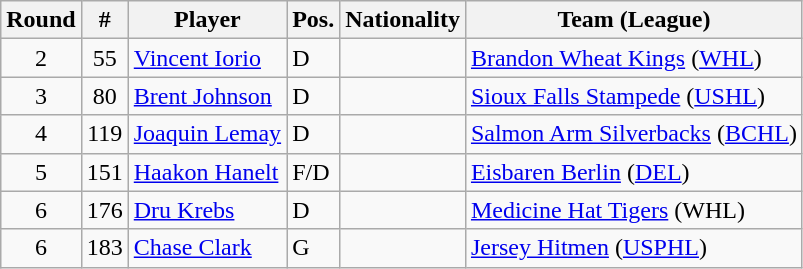<table class="wikitable">
<tr>
<th>Round</th>
<th>#</th>
<th>Player</th>
<th>Pos.</th>
<th>Nationality</th>
<th>Team (League)</th>
</tr>
<tr>
<td style="text-align:center;">2</td>
<td style="text-align:center;">55</td>
<td><a href='#'>Vincent Iorio</a></td>
<td>D</td>
<td></td>
<td><a href='#'>Brandon Wheat Kings</a> (<a href='#'>WHL</a>)</td>
</tr>
<tr>
<td style="text-align:center;">3</td>
<td style="text-align:center;">80</td>
<td><a href='#'>Brent Johnson</a></td>
<td>D</td>
<td></td>
<td><a href='#'>Sioux Falls Stampede</a> (<a href='#'>USHL</a>)</td>
</tr>
<tr>
<td style="text-align:center;">4</td>
<td style="text-align:center;">119</td>
<td><a href='#'>Joaquin Lemay</a></td>
<td>D</td>
<td></td>
<td><a href='#'>Salmon Arm Silverbacks</a> (<a href='#'>BCHL</a>)</td>
</tr>
<tr>
<td style="text-align:center;">5</td>
<td style="text-align:center;">151</td>
<td><a href='#'>Haakon Hanelt</a></td>
<td>F/D</td>
<td></td>
<td><a href='#'>Eisbaren Berlin</a> (<a href='#'>DEL</a>)</td>
</tr>
<tr>
<td style="text-align:center;">6</td>
<td style="text-align:center;">176</td>
<td><a href='#'>Dru Krebs</a></td>
<td>D</td>
<td></td>
<td><a href='#'>Medicine Hat Tigers</a> (WHL)</td>
</tr>
<tr>
<td style="text-align:center;">6</td>
<td style="text-align:center;">183</td>
<td><a href='#'>Chase Clark</a></td>
<td>G</td>
<td></td>
<td><a href='#'>Jersey Hitmen</a> (<a href='#'>USPHL</a>)</td>
</tr>
</table>
